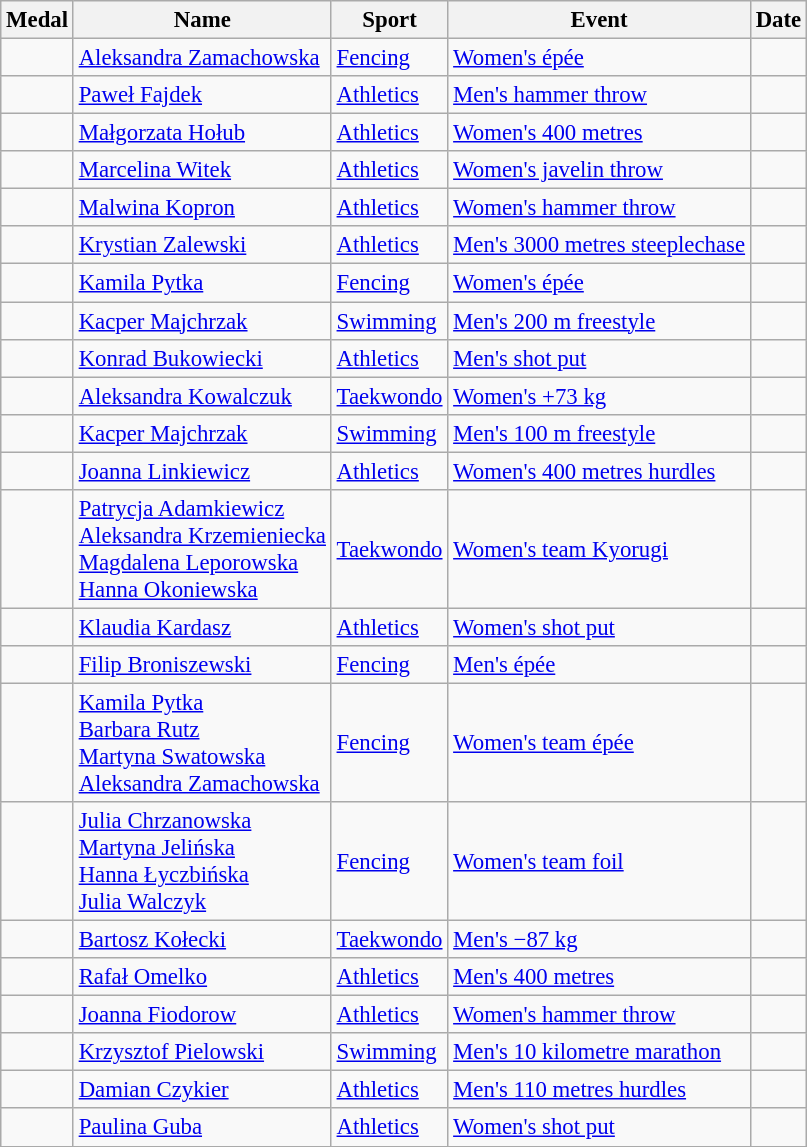<table class="wikitable sortable"  style="font-size:95%">
<tr>
<th>Medal</th>
<th>Name</th>
<th>Sport</th>
<th>Event</th>
<th>Date</th>
</tr>
<tr>
<td></td>
<td><a href='#'>Aleksandra Zamachowska</a></td>
<td><a href='#'>Fencing</a></td>
<td><a href='#'>Women's épée</a></td>
<td></td>
</tr>
<tr>
<td></td>
<td><a href='#'>Paweł Fajdek</a></td>
<td><a href='#'>Athletics</a></td>
<td><a href='#'>Men's hammer throw</a></td>
<td></td>
</tr>
<tr>
<td></td>
<td><a href='#'>Małgorzata Hołub</a></td>
<td><a href='#'>Athletics</a></td>
<td><a href='#'>Women's 400 metres</a></td>
<td></td>
</tr>
<tr>
<td></td>
<td><a href='#'>Marcelina Witek</a></td>
<td><a href='#'>Athletics</a></td>
<td><a href='#'>Women's javelin throw</a></td>
<td></td>
</tr>
<tr>
<td></td>
<td><a href='#'>Malwina Kopron</a></td>
<td><a href='#'>Athletics</a></td>
<td><a href='#'>Women's hammer throw</a></td>
<td></td>
</tr>
<tr>
<td></td>
<td><a href='#'>Krystian Zalewski</a></td>
<td><a href='#'>Athletics</a></td>
<td><a href='#'>Men's 3000 metres steeplechase</a></td>
<td></td>
</tr>
<tr>
<td></td>
<td><a href='#'>Kamila Pytka</a></td>
<td><a href='#'>Fencing</a></td>
<td><a href='#'>Women's épée</a></td>
<td></td>
</tr>
<tr>
<td></td>
<td><a href='#'>Kacper Majchrzak</a></td>
<td><a href='#'>Swimming</a></td>
<td><a href='#'>Men's 200 m freestyle</a></td>
<td></td>
</tr>
<tr>
<td></td>
<td><a href='#'>Konrad Bukowiecki</a></td>
<td><a href='#'>Athletics</a></td>
<td><a href='#'>Men's shot put</a></td>
<td></td>
</tr>
<tr>
<td></td>
<td><a href='#'>Aleksandra Kowalczuk</a></td>
<td><a href='#'>Taekwondo</a></td>
<td><a href='#'>Women's +73 kg</a></td>
<td></td>
</tr>
<tr>
<td></td>
<td><a href='#'>Kacper Majchrzak</a></td>
<td><a href='#'>Swimming</a></td>
<td><a href='#'>Men's 100 m freestyle</a></td>
<td></td>
</tr>
<tr>
<td></td>
<td><a href='#'>Joanna Linkiewicz</a></td>
<td><a href='#'>Athletics</a></td>
<td><a href='#'>Women's 400 metres hurdles</a></td>
<td></td>
</tr>
<tr>
<td></td>
<td><a href='#'>Patrycja Adamkiewicz</a><br><a href='#'>Aleksandra Krzemieniecka</a><br><a href='#'>Magdalena Leporowska</a><br><a href='#'>Hanna Okoniewska</a></td>
<td><a href='#'>Taekwondo</a></td>
<td><a href='#'>Women's team Kyorugi</a></td>
<td></td>
</tr>
<tr>
<td></td>
<td><a href='#'>Klaudia Kardasz</a></td>
<td><a href='#'>Athletics</a></td>
<td><a href='#'>Women's shot put</a></td>
<td></td>
</tr>
<tr>
<td></td>
<td><a href='#'>Filip Broniszewski</a></td>
<td><a href='#'>Fencing</a></td>
<td><a href='#'>Men's épée</a></td>
<td></td>
</tr>
<tr>
<td></td>
<td><a href='#'>Kamila Pytka</a><br><a href='#'>Barbara Rutz</a><br><a href='#'>Martyna Swatowska</a><br><a href='#'>Aleksandra Zamachowska</a></td>
<td><a href='#'>Fencing</a></td>
<td><a href='#'>Women's team épée</a></td>
<td></td>
</tr>
<tr>
<td></td>
<td><a href='#'>Julia Chrzanowska</a><br><a href='#'>Martyna Jelińska</a><br><a href='#'>Hanna Łyczbińska</a><br><a href='#'>Julia Walczyk</a></td>
<td><a href='#'>Fencing</a></td>
<td><a href='#'>Women's team foil</a></td>
<td></td>
</tr>
<tr>
<td></td>
<td><a href='#'>Bartosz Kołecki</a></td>
<td><a href='#'>Taekwondo</a></td>
<td><a href='#'>Men's −87 kg</a></td>
<td></td>
</tr>
<tr>
<td></td>
<td><a href='#'>Rafał Omelko</a></td>
<td><a href='#'>Athletics</a></td>
<td><a href='#'>Men's 400 metres</a></td>
<td></td>
</tr>
<tr>
<td></td>
<td><a href='#'>Joanna Fiodorow</a></td>
<td><a href='#'>Athletics</a></td>
<td><a href='#'>Women's hammer throw</a></td>
<td></td>
</tr>
<tr>
<td></td>
<td><a href='#'>Krzysztof Pielowski</a></td>
<td><a href='#'>Swimming</a></td>
<td><a href='#'>Men's 10 kilometre marathon</a></td>
<td></td>
</tr>
<tr>
<td></td>
<td><a href='#'>Damian Czykier</a></td>
<td><a href='#'>Athletics</a></td>
<td><a href='#'>Men's 110 metres hurdles</a></td>
<td></td>
</tr>
<tr>
<td></td>
<td><a href='#'>Paulina Guba</a></td>
<td><a href='#'>Athletics</a></td>
<td><a href='#'>Women's shot put</a></td>
<td></td>
</tr>
<tr>
</tr>
</table>
